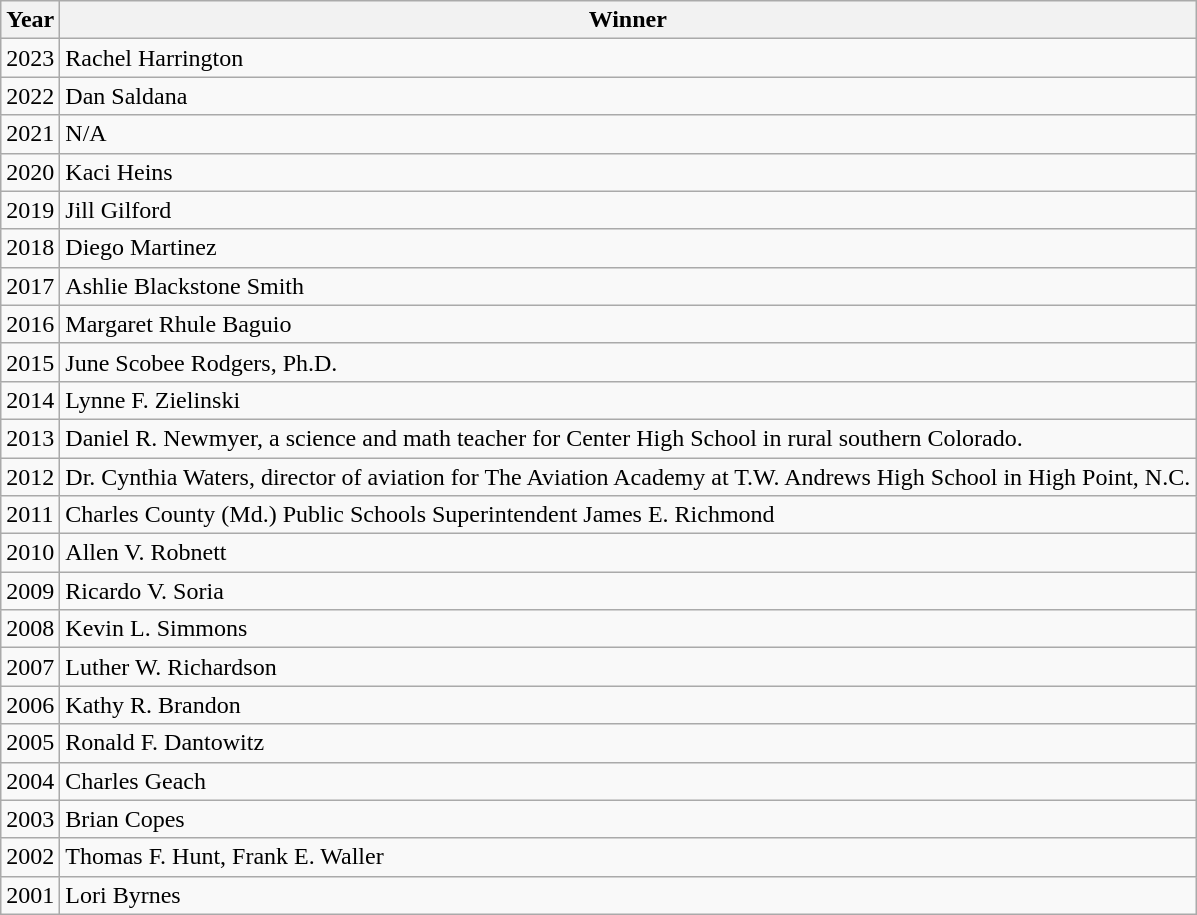<table class="wikitable">
<tr>
<th>Year</th>
<th>Winner</th>
</tr>
<tr>
<td>2023</td>
<td>Rachel Harrington</td>
</tr>
<tr>
<td>2022</td>
<td>Dan Saldana</td>
</tr>
<tr>
<td>2021</td>
<td>N/A</td>
</tr>
<tr>
<td>2020</td>
<td>Kaci Heins</td>
</tr>
<tr>
<td>2019</td>
<td>Jill Gilford</td>
</tr>
<tr>
<td>2018</td>
<td>Diego Martinez</td>
</tr>
<tr>
<td>2017</td>
<td>Ashlie Blackstone Smith</td>
</tr>
<tr>
<td>2016</td>
<td>Margaret Rhule Baguio</td>
</tr>
<tr>
<td>2015</td>
<td>June Scobee Rodgers, Ph.D.</td>
</tr>
<tr>
<td>2014</td>
<td>Lynne F. Zielinski</td>
</tr>
<tr>
<td>2013</td>
<td>Daniel R. Newmyer, a science and math teacher for Center High School in rural southern Colorado.</td>
</tr>
<tr>
<td>2012</td>
<td>Dr. Cynthia Waters, director of aviation for The Aviation Academy at T.W. Andrews High School in High Point, N.C.</td>
</tr>
<tr>
<td>2011</td>
<td>Charles County (Md.) Public Schools Superintendent James E. Richmond</td>
</tr>
<tr>
<td>2010</td>
<td>Allen V. Robnett</td>
</tr>
<tr>
<td>2009</td>
<td>Ricardo V. Soria</td>
</tr>
<tr>
<td>2008</td>
<td>Kevin L. Simmons</td>
</tr>
<tr>
<td>2007</td>
<td>Luther W. Richardson</td>
</tr>
<tr>
<td>2006</td>
<td>Kathy R. Brandon</td>
</tr>
<tr>
<td>2005</td>
<td>Ronald F. Dantowitz</td>
</tr>
<tr>
<td>2004</td>
<td>Charles Geach</td>
</tr>
<tr>
<td>2003</td>
<td>Brian Copes</td>
</tr>
<tr>
<td>2002</td>
<td>Thomas F. Hunt, Frank E. Waller</td>
</tr>
<tr>
<td>2001</td>
<td>Lori Byrnes</td>
</tr>
</table>
